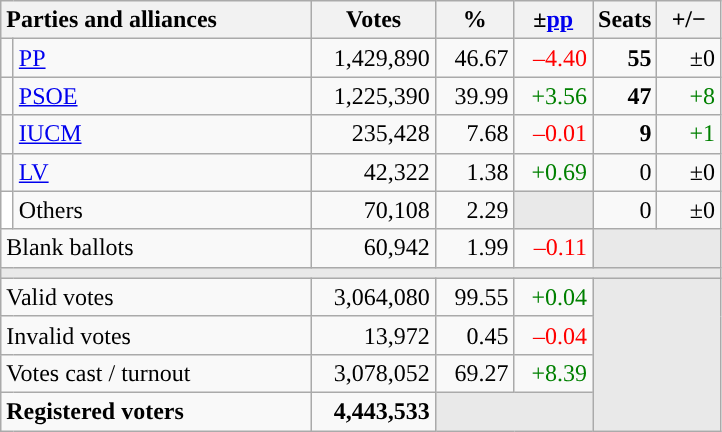<table class="wikitable" style="text-align:right;">
<tr>
<th style="text-align:left;" colspan="2" width="200">Parties and alliances</th>
<th width="75">Votes</th>
<th width="45">%</th>
<th width="45">±<a href='#'>pp</a></th>
<th width="35">Seats</th>
<th width="35">+/−</th>
</tr>
<tr>
<td width="1" style="color:inherit;background:"></td>
<td align="left"><a href='#'>PP</a></td>
<td>1,429,890</td>
<td>46.67</td>
<td style="color:red;">–4.40</td>
<td><strong>55</strong></td>
<td>±0</td>
</tr>
<tr>
<td style="color:inherit;background:"></td>
<td align="left"><a href='#'>PSOE</a></td>
<td>1,225,390</td>
<td>39.99</td>
<td style="color:green;">+3.56</td>
<td><strong>47</strong></td>
<td style="color:green;">+8</td>
</tr>
<tr>
<td style="color:inherit;background:"></td>
<td align="left"><a href='#'>IUCM</a></td>
<td>235,428</td>
<td>7.68</td>
<td style="color:red;">–0.01</td>
<td><strong>9</strong></td>
<td style="color:green;">+1</td>
</tr>
<tr>
<td style="color:inherit;background:"></td>
<td align="left"><a href='#'>LV</a></td>
<td>42,322</td>
<td>1.38</td>
<td style="color:green;">+0.69</td>
<td>0</td>
<td>±0</td>
</tr>
<tr>
<td bgcolor="white"></td>
<td align="left">Others</td>
<td>70,108</td>
<td>2.29</td>
<td bgcolor="#E9E9E9"></td>
<td>0</td>
<td>±0</td>
</tr>
<tr>
<td align="left" colspan="2">Blank ballots</td>
<td>60,942</td>
<td>1.99</td>
<td style="color:red;">–0.11</td>
<td bgcolor="#E9E9E9" colspan="2"></td>
</tr>
<tr>
<td colspan="7" bgcolor="#E9E9E9"></td>
</tr>
<tr>
<td align="left" colspan="2">Valid votes</td>
<td>3,064,080</td>
<td>99.55</td>
<td style="color:green;">+0.04</td>
<td bgcolor="#E9E9E9" colspan="2" rowspan="4"></td>
</tr>
<tr>
<td align="left" colspan="2">Invalid votes</td>
<td>13,972</td>
<td>0.45</td>
<td style="color:red;">–0.04</td>
</tr>
<tr>
<td align="left" colspan="2">Votes cast / turnout</td>
<td>3,078,052</td>
<td>69.27</td>
<td style="color:green;">+8.39</td>
</tr>
<tr style="font-weight:bold;">
<td align="left" colspan="2">Registered voters</td>
<td>4,443,533</td>
<td bgcolor="#E9E9E9" colspan="2"></td>
</tr>
</table>
